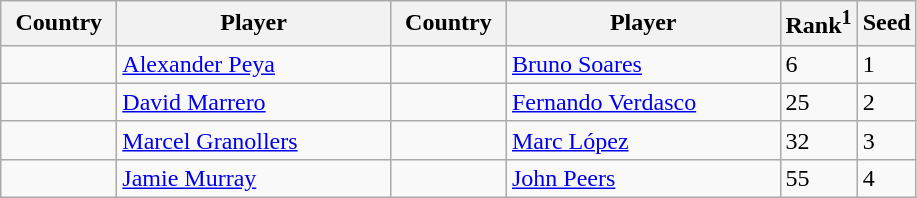<table class="sortable wikitable">
<tr>
<th width="70">Country</th>
<th width="175">Player</th>
<th width="70">Country</th>
<th width="175">Player</th>
<th>Rank<sup>1</sup></th>
<th>Seed</th>
</tr>
<tr>
<td></td>
<td><a href='#'>Alexander Peya</a></td>
<td></td>
<td><a href='#'>Bruno Soares</a></td>
<td>6</td>
<td>1</td>
</tr>
<tr>
<td></td>
<td><a href='#'>David Marrero</a></td>
<td></td>
<td><a href='#'>Fernando Verdasco</a></td>
<td>25</td>
<td>2</td>
</tr>
<tr>
<td></td>
<td><a href='#'>Marcel Granollers</a></td>
<td></td>
<td><a href='#'>Marc López</a></td>
<td>32</td>
<td>3</td>
</tr>
<tr>
<td></td>
<td><a href='#'>Jamie Murray</a></td>
<td></td>
<td><a href='#'>John Peers</a></td>
<td>55</td>
<td>4</td>
</tr>
</table>
